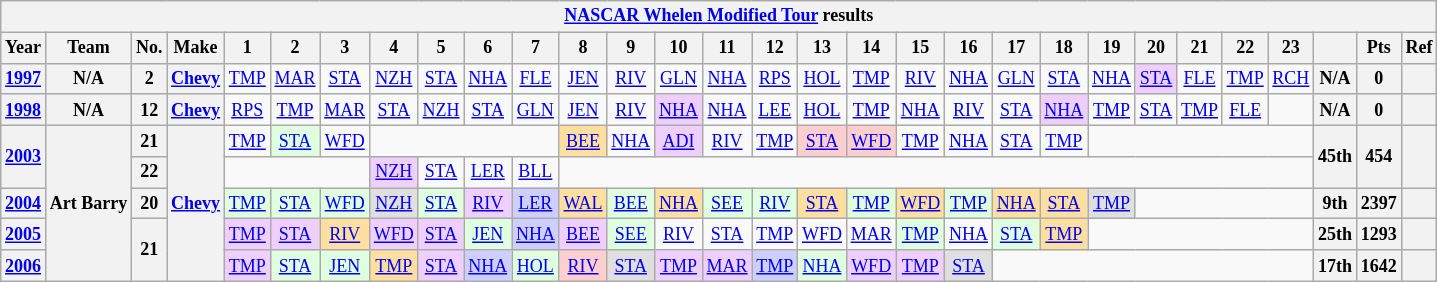<table class="wikitable" style="text-align:center; font-size:75%">
<tr>
<th colspan=38><a href='#'>NASCAR Whelen Modified Tour</a> results</th>
</tr>
<tr>
<th>Year</th>
<th>Team</th>
<th>No.</th>
<th>Make</th>
<th>1</th>
<th>2</th>
<th>3</th>
<th>4</th>
<th>5</th>
<th>6</th>
<th>7</th>
<th>8</th>
<th>9</th>
<th>10</th>
<th>11</th>
<th>12</th>
<th>13</th>
<th>14</th>
<th>15</th>
<th>16</th>
<th>17</th>
<th>18</th>
<th>19</th>
<th>20</th>
<th>21</th>
<th>22</th>
<th>23</th>
<th></th>
<th>Pts</th>
<th>Ref</th>
</tr>
<tr>
<th><a href='#'>1997</a></th>
<th>N/A</th>
<th>2</th>
<th><a href='#'>Chevy</a></th>
<td><a href='#'>TMP</a></td>
<td><a href='#'>MAR</a></td>
<td><a href='#'>STA</a></td>
<td><a href='#'>NZH</a></td>
<td><a href='#'>STA</a></td>
<td><a href='#'>NHA</a></td>
<td><a href='#'>FLE</a></td>
<td><a href='#'>JEN</a></td>
<td><a href='#'>RIV</a></td>
<td><a href='#'>GLN</a></td>
<td><a href='#'>NHA</a></td>
<td><a href='#'>RPS</a></td>
<td><a href='#'>HOL</a></td>
<td><a href='#'>TMP</a></td>
<td><a href='#'>RIV</a></td>
<td><a href='#'>NHA</a></td>
<td><a href='#'>GLN</a></td>
<td><a href='#'>STA</a></td>
<td><a href='#'>NHA</a></td>
<td style="background:#EFCFFF;"><a href='#'>STA</a><br></td>
<td><a href='#'>FLE</a></td>
<td><a href='#'>TMP</a></td>
<td><a href='#'>RCH</a></td>
<th>N/A</th>
<th>0</th>
<th></th>
</tr>
<tr>
<th><a href='#'>1998</a></th>
<th>N/A</th>
<th>12</th>
<th><a href='#'>Chevy</a></th>
<td><a href='#'>RPS</a></td>
<td><a href='#'>TMP</a></td>
<td><a href='#'>MAR</a></td>
<td><a href='#'>STA</a></td>
<td><a href='#'>NZH</a></td>
<td><a href='#'>STA</a></td>
<td><a href='#'>GLN</a></td>
<td><a href='#'>JEN</a></td>
<td><a href='#'>RIV</a></td>
<td style="background:#EFCFFF;"><a href='#'>NHA</a><br></td>
<td><a href='#'>NHA</a></td>
<td><a href='#'>LEE</a></td>
<td><a href='#'>HOL</a></td>
<td><a href='#'>TMP</a></td>
<td><a href='#'>NHA</a></td>
<td><a href='#'>RIV</a></td>
<td><a href='#'>STA</a></td>
<td style="background:#EFCFFF;"><a href='#'>NHA</a><br></td>
<td><a href='#'>TMP</a></td>
<td><a href='#'>STA</a></td>
<td><a href='#'>TMP</a></td>
<td><a href='#'>FLE</a></td>
<td></td>
<th>N/A</th>
<th>0</th>
<th></th>
</tr>
<tr>
<th rowspan=2><a href='#'>2003</a></th>
<th rowspan=5>Art Barry</th>
<th>21</th>
<th rowspan=5><a href='#'>Chevy</a></th>
<td><a href='#'>TMP</a></td>
<td style="background:#DFFFDF;"><a href='#'>STA</a><br></td>
<td><a href='#'>WFD</a></td>
<td colspan=4></td>
<td style="background:#FFDF9F;"><a href='#'>BEE</a><br></td>
<td><a href='#'>NHA</a></td>
<td style="background:#EFCFFF;"><a href='#'>ADI</a><br></td>
<td><a href='#'>RIV</a></td>
<td><a href='#'>TMP</a></td>
<td style="background:#FFCFCF;"><a href='#'>STA</a><br></td>
<td style="background:#FFCFCF;"><a href='#'>WFD</a><br></td>
<td><a href='#'>TMP</a></td>
<td><a href='#'>NHA</a></td>
<td><a href='#'>STA</a></td>
<td><a href='#'>TMP</a></td>
<td colspan=5></td>
<th rowspan=2>45th</th>
<th rowspan=2>454</th>
<th rowspan=2></th>
</tr>
<tr>
<th>22</th>
<td colspan=3></td>
<td style="background:#EFCFFF;"><a href='#'>NZH</a><br></td>
<td><a href='#'>STA</a></td>
<td><a href='#'>LER</a></td>
<td><a href='#'>BLL</a></td>
<td colspan=16></td>
</tr>
<tr>
<th><a href='#'>2004</a></th>
<th>20</th>
<td style="background:#DFFFDF;"><a href='#'>TMP</a><br></td>
<td style="background:#DFFFDF;"><a href='#'>STA</a><br></td>
<td style="background:#DFFFDF;"><a href='#'>WFD</a><br></td>
<td style="background:#DFDFDF;"><a href='#'>NZH</a><br></td>
<td style="background:#DFFFDF;"><a href='#'>STA</a><br></td>
<td style="background:#EFCFFF;"><a href='#'>RIV</a><br></td>
<td style="background:#CFCFFF;"><a href='#'>LER</a><br></td>
<td style="background:#FFDF9F;"><a href='#'>WAL</a><br></td>
<td style="background:#DFFFDF;"><a href='#'>BEE</a><br></td>
<td style="background:#FFDF9F;"><a href='#'>NHA</a><br></td>
<td style="background:#DFFFDF;"><a href='#'>SEE</a><br></td>
<td style="background:#DFFFDF;"><a href='#'>RIV</a><br></td>
<td style="background:#FFDF9F;"><a href='#'>STA</a><br></td>
<td style="background:#DFFFDF;"><a href='#'>TMP</a><br></td>
<td style="background:#FFDF9F;"><a href='#'>WFD</a><br></td>
<td style="background:#DFFFDF;"><a href='#'>TMP</a><br></td>
<td style="background:#FFDF9F;"><a href='#'>NHA</a><br></td>
<td style="background:#FFDF9F;"><a href='#'>STA</a><br></td>
<td style="background:#DFDFDF;"><a href='#'>TMP</a><br></td>
<td colspan=4></td>
<th>9th</th>
<th>2397</th>
<th></th>
</tr>
<tr>
<th><a href='#'>2005</a></th>
<th rowspan=2>21</th>
<td style="background:#EFCFFF;"><a href='#'>TMP</a><br></td>
<td style="background:#EFCFFF;"><a href='#'>STA</a><br></td>
<td style="background:#FFDF9F;"><a href='#'>RIV</a><br></td>
<td style="background:#EFCFFF;"><a href='#'>WFD</a><br></td>
<td style="background:#EFCFFF;"><a href='#'>STA</a><br></td>
<td style="background:#DFFFDF;"><a href='#'>JEN</a><br></td>
<td style="background:#CFCFFF;"><a href='#'>NHA</a><br></td>
<td style="background:#EFCFFF;"><a href='#'>BEE</a><br></td>
<td style="background:#DFFFDF;"><a href='#'>SEE</a><br></td>
<td><a href='#'>RIV</a></td>
<td><a href='#'>STA</a></td>
<td><a href='#'>TMP</a></td>
<td><a href='#'>WFD</a></td>
<td><a href='#'>MAR</a></td>
<td style="background:#DFFFDF;"><a href='#'>TMP</a><br></td>
<td><a href='#'>NHA</a></td>
<td style="background:#DFFFDF;"><a href='#'>STA</a><br></td>
<td style="background:#FFDF9F;"><a href='#'>TMP</a><br></td>
<td colspan=5></td>
<th>25th</th>
<th>1293</th>
<th></th>
</tr>
<tr>
<th><a href='#'>2006</a></th>
<td style="background:#EFCFFF;"><a href='#'>TMP</a><br></td>
<td style="background:#DFFFDF;"><a href='#'>STA</a><br></td>
<td style="background:#DFFFDF;"><a href='#'>JEN</a><br></td>
<td style="background:#FFDF9F;"><a href='#'>TMP</a><br></td>
<td style="background:#EFCFFF;"><a href='#'>STA</a><br></td>
<td style="background:#CFCFFF;"><a href='#'>NHA</a><br></td>
<td style="background:#DFFFDF;"><a href='#'>HOL</a><br></td>
<td style="background:#FFCFCF;"><a href='#'>RIV</a><br></td>
<td style="background:#DFDFDF;"><a href='#'>STA</a><br></td>
<td style="background:#EFCFFF;"><a href='#'>TMP</a><br></td>
<td style="background:#EFCFFF;"><a href='#'>MAR</a><br></td>
<td style="background:#CFCFFF;"><a href='#'>TMP</a><br></td>
<td style="background:#DFFFDF;"><a href='#'>NHA</a><br></td>
<td style="background:#EFCFFF;"><a href='#'>WFD</a><br></td>
<td style="background:#EFCFFF;"><a href='#'>TMP</a><br></td>
<td style="background:#DFDFDF;"><a href='#'>STA</a><br></td>
<td colspan=7></td>
<th>17th</th>
<th>1642</th>
<th></th>
</tr>
</table>
